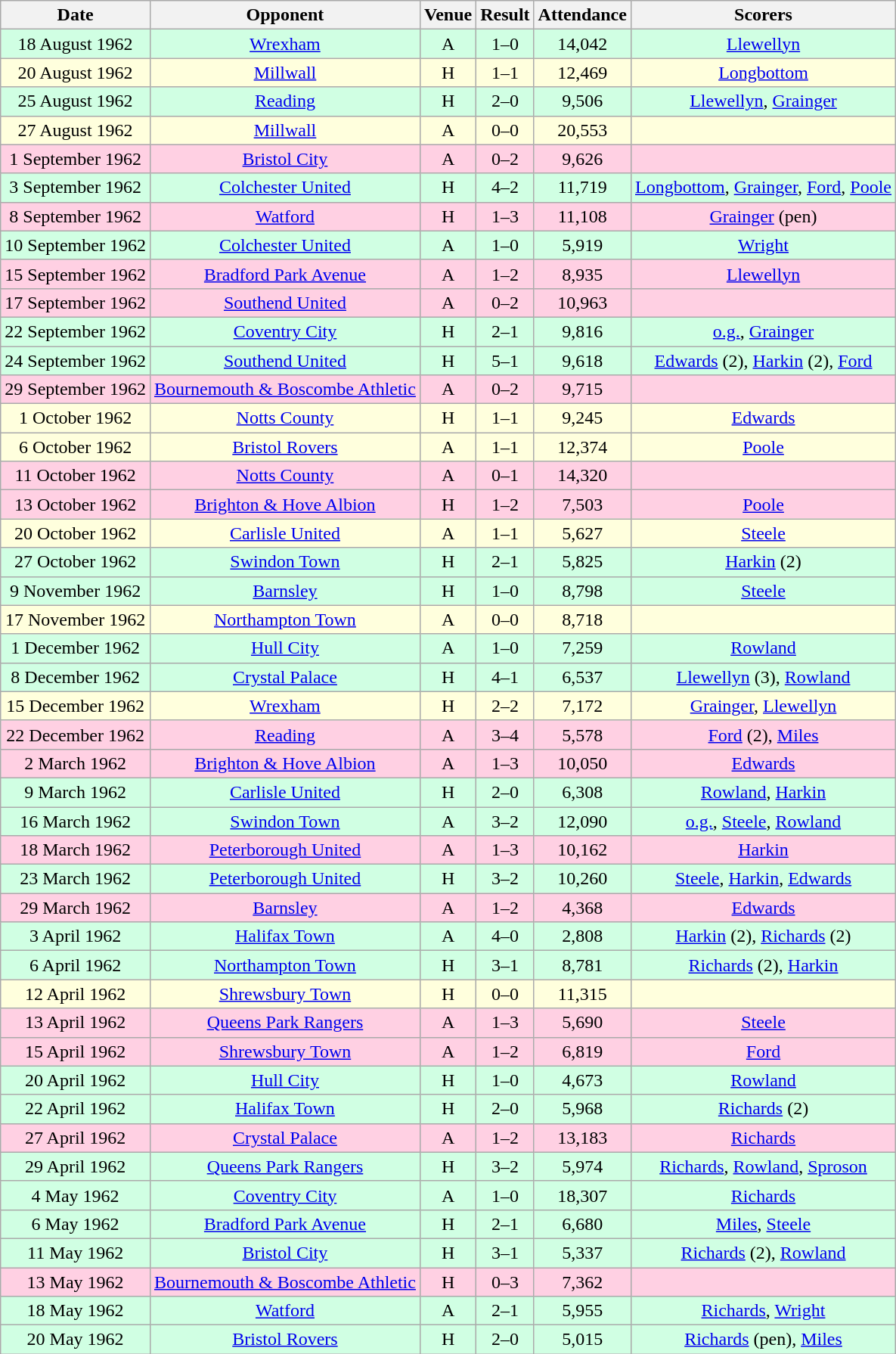<table class="wikitable sortable" style="font-size:100%; text-align:center">
<tr>
<th>Date</th>
<th>Opponent</th>
<th>Venue</th>
<th>Result</th>
<th>Attendance</th>
<th>Scorers</th>
</tr>
<tr style="background-color: #d0ffe3;">
<td>18 August 1962</td>
<td><a href='#'>Wrexham</a></td>
<td>A</td>
<td>1–0</td>
<td>14,042</td>
<td><a href='#'>Llewellyn</a></td>
</tr>
<tr style="background-color: #ffffdd;">
<td>20 August 1962</td>
<td><a href='#'>Millwall</a></td>
<td>H</td>
<td>1–1</td>
<td>12,469</td>
<td><a href='#'>Longbottom</a></td>
</tr>
<tr style="background-color:  #d0ffe3;">
<td>25 August 1962</td>
<td><a href='#'>Reading</a></td>
<td>H</td>
<td>2–0</td>
<td>9,506</td>
<td><a href='#'>Llewellyn</a>, <a href='#'>Grainger</a></td>
</tr>
<tr style="background-color:  #ffffdd;">
<td>27 August 1962</td>
<td><a href='#'>Millwall</a></td>
<td>A</td>
<td>0–0</td>
<td>20,553</td>
<td></td>
</tr>
<tr style="background-color:  #ffd0e3;">
<td>1 September 1962</td>
<td><a href='#'>Bristol City</a></td>
<td>A</td>
<td>0–2</td>
<td>9,626</td>
<td></td>
</tr>
<tr style="background-color:  #d0ffe3;">
<td>3 September 1962</td>
<td><a href='#'>Colchester United</a></td>
<td>H</td>
<td>4–2</td>
<td>11,719</td>
<td><a href='#'>Longbottom</a>, <a href='#'>Grainger</a>, <a href='#'>Ford</a>, <a href='#'>Poole</a></td>
</tr>
<tr style="background-color:  #ffd0e3;">
<td>8 September 1962</td>
<td><a href='#'>Watford</a></td>
<td>H</td>
<td>1–3</td>
<td>11,108</td>
<td><a href='#'>Grainger</a> (pen)</td>
</tr>
<tr style="background-color:  #d0ffe3;">
<td>10 September 1962</td>
<td><a href='#'>Colchester United</a></td>
<td>A</td>
<td>1–0</td>
<td>5,919</td>
<td><a href='#'>Wright</a></td>
</tr>
<tr style="background-color:  #ffd0e3;">
<td>15 September 1962</td>
<td><a href='#'>Bradford Park Avenue</a></td>
<td>A</td>
<td>1–2</td>
<td>8,935</td>
<td><a href='#'>Llewellyn</a></td>
</tr>
<tr style="background-color:  #ffd0e3;">
<td>17 September 1962</td>
<td><a href='#'>Southend United</a></td>
<td>A</td>
<td>0–2</td>
<td>10,963</td>
<td></td>
</tr>
<tr style="background-color:  #d0ffe3;">
<td>22 September 1962</td>
<td><a href='#'>Coventry City</a></td>
<td>H</td>
<td>2–1</td>
<td>9,816</td>
<td><a href='#'>o.g.</a>, <a href='#'>Grainger</a></td>
</tr>
<tr style="background-color:  #d0ffe3;">
<td>24 September 1962</td>
<td><a href='#'>Southend United</a></td>
<td>H</td>
<td>5–1</td>
<td>9,618</td>
<td><a href='#'>Edwards</a> (2), <a href='#'>Harkin</a> (2), <a href='#'>Ford</a></td>
</tr>
<tr style="background-color:  #ffd0e3;">
<td>29 September 1962</td>
<td><a href='#'>Bournemouth & Boscombe Athletic</a></td>
<td>A</td>
<td>0–2</td>
<td>9,715</td>
<td></td>
</tr>
<tr style="background-color:  #ffffdd;">
<td>1 October 1962</td>
<td><a href='#'>Notts County</a></td>
<td>H</td>
<td>1–1</td>
<td>9,245</td>
<td><a href='#'>Edwards</a></td>
</tr>
<tr style="background-color:  #ffffdd;">
<td>6 October 1962</td>
<td><a href='#'>Bristol Rovers</a></td>
<td>A</td>
<td>1–1</td>
<td>12,374</td>
<td><a href='#'>Poole</a></td>
</tr>
<tr style="background-color:  #ffd0e3;">
<td>11 October 1962</td>
<td><a href='#'>Notts County</a></td>
<td>A</td>
<td>0–1</td>
<td>14,320</td>
<td></td>
</tr>
<tr style="background-color:  #ffd0e3;">
<td>13 October 1962</td>
<td><a href='#'>Brighton & Hove Albion</a></td>
<td>H</td>
<td>1–2</td>
<td>7,503</td>
<td><a href='#'>Poole</a></td>
</tr>
<tr style="background-color:  #ffffdd;">
<td>20 October 1962</td>
<td><a href='#'>Carlisle United</a></td>
<td>A</td>
<td>1–1</td>
<td>5,627</td>
<td><a href='#'>Steele</a></td>
</tr>
<tr style="background-color:  #d0ffe3;">
<td>27 October 1962</td>
<td><a href='#'>Swindon Town</a></td>
<td>H</td>
<td>2–1</td>
<td>5,825</td>
<td><a href='#'>Harkin</a> (2)</td>
</tr>
<tr style="background-color:  #d0ffe3;">
<td>9 November 1962</td>
<td><a href='#'>Barnsley</a></td>
<td>H</td>
<td>1–0</td>
<td>8,798</td>
<td><a href='#'>Steele</a></td>
</tr>
<tr style="background-color:  #ffffdd;">
<td>17 November 1962</td>
<td><a href='#'>Northampton Town</a></td>
<td>A</td>
<td>0–0</td>
<td>8,718</td>
<td></td>
</tr>
<tr style="background-color:  #d0ffe3;">
<td>1 December 1962</td>
<td><a href='#'>Hull City</a></td>
<td>A</td>
<td>1–0</td>
<td>7,259</td>
<td><a href='#'>Rowland</a></td>
</tr>
<tr style="background-color:  #d0ffe3;">
<td>8 December 1962</td>
<td><a href='#'>Crystal Palace</a></td>
<td>H</td>
<td>4–1</td>
<td>6,537</td>
<td><a href='#'>Llewellyn</a> (3), <a href='#'>Rowland</a></td>
</tr>
<tr style="background-color:  #ffffdd;">
<td>15 December 1962</td>
<td><a href='#'>Wrexham</a></td>
<td>H</td>
<td>2–2</td>
<td>7,172</td>
<td><a href='#'>Grainger</a>, <a href='#'>Llewellyn</a></td>
</tr>
<tr style="background-color:  #ffd0e3;">
<td>22 December 1962</td>
<td><a href='#'>Reading</a></td>
<td>A</td>
<td>3–4</td>
<td>5,578</td>
<td><a href='#'>Ford</a> (2), <a href='#'>Miles</a></td>
</tr>
<tr style="background-color:  #ffd0e3;">
<td>2 March 1962</td>
<td><a href='#'>Brighton & Hove Albion</a></td>
<td>A</td>
<td>1–3</td>
<td>10,050</td>
<td><a href='#'>Edwards</a></td>
</tr>
<tr style="background-color:  #d0ffe3;">
<td>9 March 1962</td>
<td><a href='#'>Carlisle United</a></td>
<td>H</td>
<td>2–0</td>
<td>6,308</td>
<td><a href='#'>Rowland</a>, <a href='#'>Harkin</a></td>
</tr>
<tr style="background-color:  #d0ffe3;">
<td>16 March 1962</td>
<td><a href='#'>Swindon Town</a></td>
<td>A</td>
<td>3–2</td>
<td>12,090</td>
<td><a href='#'>o.g.</a>, <a href='#'>Steele</a>, <a href='#'>Rowland</a></td>
</tr>
<tr style="background-color:  #ffd0e3;">
<td>18 March 1962</td>
<td><a href='#'>Peterborough United</a></td>
<td>A</td>
<td>1–3</td>
<td>10,162</td>
<td><a href='#'>Harkin</a></td>
</tr>
<tr style="background-color:  #d0ffe3;">
<td>23 March 1962</td>
<td><a href='#'>Peterborough United</a></td>
<td>H</td>
<td>3–2</td>
<td>10,260</td>
<td><a href='#'>Steele</a>, <a href='#'>Harkin</a>, <a href='#'>Edwards</a></td>
</tr>
<tr style="background-color:  #ffd0e3;">
<td>29 March 1962</td>
<td><a href='#'>Barnsley</a></td>
<td>A</td>
<td>1–2</td>
<td>4,368</td>
<td><a href='#'>Edwards</a></td>
</tr>
<tr style="background-color:  #d0ffe3;">
<td>3 April 1962</td>
<td><a href='#'>Halifax Town</a></td>
<td>A</td>
<td>4–0</td>
<td>2,808</td>
<td><a href='#'>Harkin</a> (2), <a href='#'>Richards</a> (2)</td>
</tr>
<tr style="background-color:  #d0ffe3;">
<td>6 April 1962</td>
<td><a href='#'>Northampton Town</a></td>
<td>H</td>
<td>3–1</td>
<td>8,781</td>
<td><a href='#'>Richards</a> (2), <a href='#'>Harkin</a></td>
</tr>
<tr style="background-color:  #ffffdd;">
<td>12 April 1962</td>
<td><a href='#'>Shrewsbury Town</a></td>
<td>H</td>
<td>0–0</td>
<td>11,315</td>
<td></td>
</tr>
<tr style="background-color:  #ffd0e3;">
<td>13 April 1962</td>
<td><a href='#'>Queens Park Rangers</a></td>
<td>A</td>
<td>1–3</td>
<td>5,690</td>
<td><a href='#'>Steele</a></td>
</tr>
<tr style="background-color:  #ffd0e3;">
<td>15 April 1962</td>
<td><a href='#'>Shrewsbury Town</a></td>
<td>A</td>
<td>1–2</td>
<td>6,819</td>
<td><a href='#'>Ford</a></td>
</tr>
<tr style="background-color:  #d0ffe3;">
<td>20 April 1962</td>
<td><a href='#'>Hull City</a></td>
<td>H</td>
<td>1–0</td>
<td>4,673</td>
<td><a href='#'>Rowland</a></td>
</tr>
<tr style="background-color:  #d0ffe3;">
<td>22 April 1962</td>
<td><a href='#'>Halifax Town</a></td>
<td>H</td>
<td>2–0</td>
<td>5,968</td>
<td><a href='#'>Richards</a> (2)</td>
</tr>
<tr style="background-color:  #ffd0e3;">
<td>27 April 1962</td>
<td><a href='#'>Crystal Palace</a></td>
<td>A</td>
<td>1–2</td>
<td>13,183</td>
<td><a href='#'>Richards</a></td>
</tr>
<tr style="background-color:  #d0ffe3;">
<td>29 April 1962</td>
<td><a href='#'>Queens Park Rangers</a></td>
<td>H</td>
<td>3–2</td>
<td>5,974</td>
<td><a href='#'>Richards</a>, <a href='#'>Rowland</a>, <a href='#'>Sproson</a></td>
</tr>
<tr style="background-color:  #d0ffe3;">
<td>4 May 1962</td>
<td><a href='#'>Coventry City</a></td>
<td>A</td>
<td>1–0</td>
<td>18,307</td>
<td><a href='#'>Richards</a></td>
</tr>
<tr style="background-color:  #d0ffe3;">
<td>6 May 1962</td>
<td><a href='#'>Bradford Park Avenue</a></td>
<td>H</td>
<td>2–1</td>
<td>6,680</td>
<td><a href='#'>Miles</a>, <a href='#'>Steele</a></td>
</tr>
<tr style="background-color:  #d0ffe3;">
<td>11 May 1962</td>
<td><a href='#'>Bristol City</a></td>
<td>H</td>
<td>3–1</td>
<td>5,337</td>
<td><a href='#'>Richards</a> (2), <a href='#'>Rowland</a></td>
</tr>
<tr style="background-color:  #ffd0e3;">
<td>13 May 1962</td>
<td><a href='#'>Bournemouth & Boscombe Athletic</a></td>
<td>H</td>
<td>0–3</td>
<td>7,362</td>
<td></td>
</tr>
<tr style="background-color:  #d0ffe3;">
<td>18 May 1962</td>
<td><a href='#'>Watford</a></td>
<td>A</td>
<td>2–1</td>
<td>5,955</td>
<td><a href='#'>Richards</a>, <a href='#'>Wright</a></td>
</tr>
<tr style="background-color:  #d0ffe3;">
<td>20 May 1962</td>
<td><a href='#'>Bristol Rovers</a></td>
<td>H</td>
<td>2–0</td>
<td>5,015</td>
<td><a href='#'>Richards</a> (pen), <a href='#'>Miles</a></td>
</tr>
</table>
